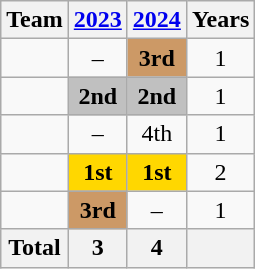<table class="wikitable " style="text-align:center">
<tr>
<th>Team</th>
<th><a href='#'>2023</a></th>
<th><a href='#'>2024</a></th>
<th>Years</th>
</tr>
<tr>
<td align=left></td>
<td>–</td>
<td bgcolor=cc9966><strong>3rd</strong></td>
<td>1</td>
</tr>
<tr>
<td align=left></td>
<td bgcolor=silver><strong>2nd</strong></td>
<td bgcolor=silver><strong>2nd</strong></td>
<td>1</td>
</tr>
<tr>
<td align=left></td>
<td>–</td>
<td>4th</td>
<td>1</td>
</tr>
<tr>
<td align=left></td>
<td bgcolor=gold><strong>1st</strong></td>
<td bgcolor=gold><strong>1st</strong></td>
<td>2</td>
</tr>
<tr>
<td align=left></td>
<td bgcolor=cc9966><strong>3rd</strong></td>
<td>–</td>
<td>1</td>
</tr>
<tr>
<th>Total</th>
<th>3</th>
<th>4</th>
<th></th>
</tr>
</table>
